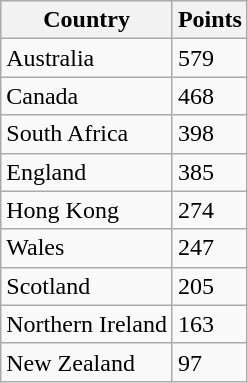<table class="wikitable">
<tr>
<th>Country</th>
<th>Points</th>
</tr>
<tr>
<td>Australia</td>
<td>579</td>
</tr>
<tr>
<td>Canada</td>
<td>468</td>
</tr>
<tr>
<td>South Africa</td>
<td>398</td>
</tr>
<tr>
<td>England</td>
<td>385</td>
</tr>
<tr>
<td>Hong Kong</td>
<td>274</td>
</tr>
<tr>
<td>Wales</td>
<td>247</td>
</tr>
<tr>
<td>Scotland</td>
<td>205</td>
</tr>
<tr>
<td>Northern Ireland</td>
<td>163</td>
</tr>
<tr>
<td>New Zealand</td>
<td>97</td>
</tr>
</table>
